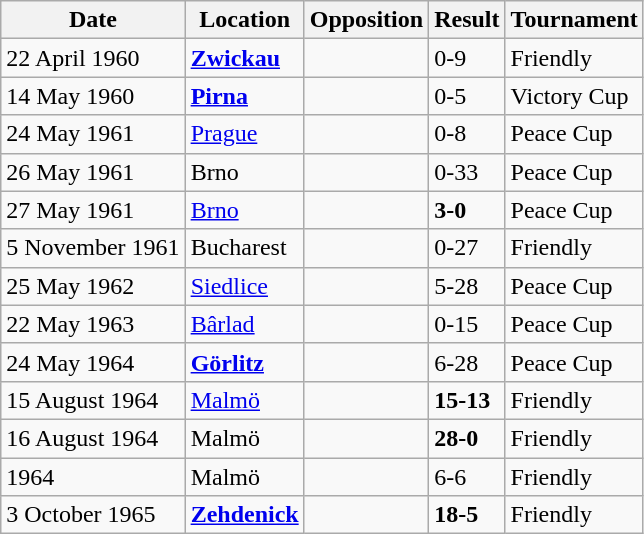<table class="wikitable">
<tr align="left">
<th>Date</th>
<th>Location</th>
<th>Opposition</th>
<th>Result</th>
<th>Tournament</th>
</tr>
<tr>
<td>22 April 1960</td>
<td><strong><a href='#'>Zwickau</a></strong></td>
<td></td>
<td>0-9</td>
<td>Friendly</td>
</tr>
<tr>
<td>14 May 1960</td>
<td><strong><a href='#'>Pirna</a></strong></td>
<td></td>
<td>0-5</td>
<td>Victory Cup</td>
</tr>
<tr>
<td>24 May 1961</td>
<td><a href='#'>Prague</a></td>
<td></td>
<td>0-8</td>
<td>Peace Cup</td>
</tr>
<tr>
<td>26 May 1961</td>
<td>Brno</td>
<td></td>
<td>0-33</td>
<td>Peace Cup</td>
</tr>
<tr>
<td>27 May 1961</td>
<td><a href='#'>Brno</a></td>
<td></td>
<td><strong>3-0</strong></td>
<td>Peace Cup</td>
</tr>
<tr>
<td>5 November 1961</td>
<td>Bucharest</td>
<td></td>
<td>0-27</td>
<td>Friendly</td>
</tr>
<tr>
<td>25 May 1962</td>
<td><a href='#'>Siedlice</a></td>
<td></td>
<td>5-28</td>
<td>Peace Cup</td>
</tr>
<tr>
<td>22 May 1963</td>
<td><a href='#'>Bârlad</a></td>
<td></td>
<td>0-15</td>
<td>Peace Cup</td>
</tr>
<tr>
<td>24 May 1964</td>
<td><strong><a href='#'>Görlitz</a></strong></td>
<td></td>
<td>6-28</td>
<td>Peace Cup</td>
</tr>
<tr>
<td>15 August 1964</td>
<td><a href='#'>Malmö</a></td>
<td></td>
<td><strong>15-13</strong></td>
<td>Friendly</td>
</tr>
<tr>
<td>16 August 1964</td>
<td>Malmö</td>
<td></td>
<td><strong>28-0</strong></td>
<td>Friendly</td>
</tr>
<tr>
<td>1964</td>
<td>Malmö</td>
<td></td>
<td>6-6</td>
<td>Friendly</td>
</tr>
<tr>
<td>3 October 1965</td>
<td><strong><a href='#'>Zehdenick</a></strong></td>
<td></td>
<td><strong>18-5</strong></td>
<td>Friendly</td>
</tr>
</table>
